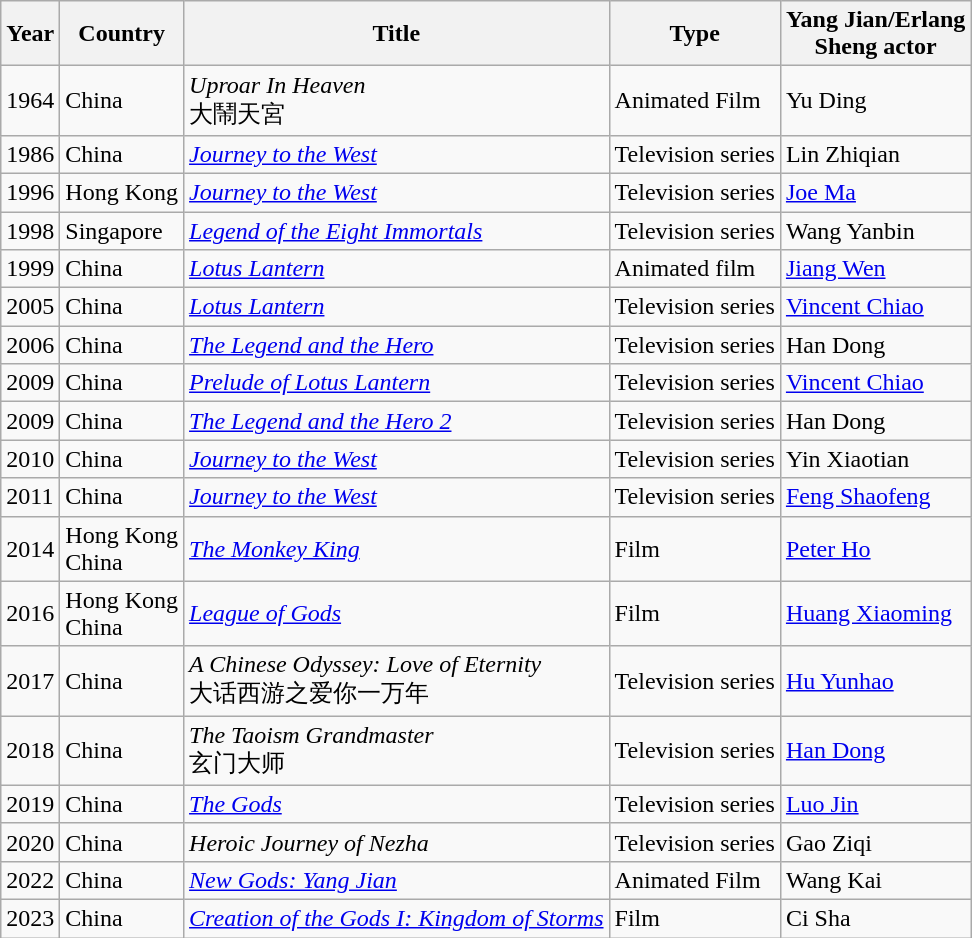<table class="wikitable">
<tr>
<th>Year</th>
<th>Country</th>
<th>Title</th>
<th>Type</th>
<th>Yang Jian/Erlang<br>Sheng actor</th>
</tr>
<tr>
<td>1964</td>
<td>China</td>
<td><em>Uproar In Heaven</em><br>大鬧天宮</td>
<td>Animated Film</td>
<td>Yu Ding</td>
</tr>
<tr>
<td>1986</td>
<td>China</td>
<td><a href='#'><em>Journey to the West</em></a><br></td>
<td>Television series</td>
<td>Lin Zhiqian</td>
</tr>
<tr>
<td>1996</td>
<td>Hong Kong</td>
<td><em><a href='#'>Journey to the West</a></em><br></td>
<td>Television series</td>
<td><a href='#'>Joe Ma</a></td>
</tr>
<tr>
<td>1998</td>
<td>Singapore</td>
<td><em><a href='#'>Legend of the Eight Immortals</a></em><br></td>
<td>Television series</td>
<td>Wang Yanbin</td>
</tr>
<tr>
<td>1999</td>
<td>China</td>
<td><em><a href='#'>Lotus Lantern</a></em><br></td>
<td>Animated film</td>
<td><a href='#'>Jiang Wen</a></td>
</tr>
<tr>
<td>2005</td>
<td>China</td>
<td><em><a href='#'>Lotus Lantern</a></em><br></td>
<td>Television series</td>
<td><a href='#'>Vincent Chiao</a></td>
</tr>
<tr>
<td>2006</td>
<td>China</td>
<td><em><a href='#'>The Legend and the Hero</a></em><br></td>
<td>Television series</td>
<td>Han Dong</td>
</tr>
<tr>
<td>2009</td>
<td>China</td>
<td><em><a href='#'>Prelude of Lotus Lantern</a></em><br></td>
<td>Television series</td>
<td><a href='#'>Vincent Chiao</a></td>
</tr>
<tr>
<td>2009</td>
<td>China</td>
<td><em><a href='#'>The Legend and the Hero 2</a></em></td>
<td>Television series</td>
<td>Han Dong</td>
</tr>
<tr>
<td>2010</td>
<td>China</td>
<td><em><a href='#'>Journey to the West</a></em><br></td>
<td>Television series</td>
<td>Yin Xiaotian</td>
</tr>
<tr>
<td>2011</td>
<td>China</td>
<td><em><a href='#'>Journey to the West</a></em><br></td>
<td>Television series</td>
<td><a href='#'>Feng Shaofeng</a></td>
</tr>
<tr>
<td>2014</td>
<td>Hong Kong<br>China</td>
<td><a href='#'><em>The Monkey King</em></a><br></td>
<td>Film</td>
<td><a href='#'>Peter Ho</a></td>
</tr>
<tr>
<td>2016</td>
<td>Hong Kong<br>China</td>
<td><em><a href='#'>League of Gods</a></em><br></td>
<td>Film</td>
<td><a href='#'>Huang Xiaoming</a></td>
</tr>
<tr>
<td>2017</td>
<td>China</td>
<td><em>A Chinese Odyssey: Love of Eternity</em><br>大话西游之爱你一万年</td>
<td>Television series</td>
<td><a href='#'>Hu Yunhao</a></td>
</tr>
<tr>
<td>2018</td>
<td>China</td>
<td><em>The Taoism Grandmaster</em><br>玄门大师</td>
<td>Television series</td>
<td><a href='#'>Han Dong</a></td>
</tr>
<tr>
<td>2019</td>
<td>China</td>
<td><a href='#'><em>The Gods</em></a><br></td>
<td>Television series</td>
<td><a href='#'>Luo Jin</a></td>
</tr>
<tr>
<td>2020</td>
<td>China</td>
<td><em>Heroic Journey of Nezha</em><br></td>
<td>Television series</td>
<td>Gao Ziqi</td>
</tr>
<tr>
<td>2022</td>
<td>China</td>
<td><em><a href='#'>New Gods: Yang Jian</a></em><br></td>
<td>Animated Film</td>
<td>Wang Kai</td>
</tr>
<tr>
<td>2023</td>
<td>China</td>
<td><em><a href='#'>Creation of the Gods I: Kingdom of Storms</a></em><br></td>
<td>Film</td>
<td>Ci Sha</td>
</tr>
</table>
